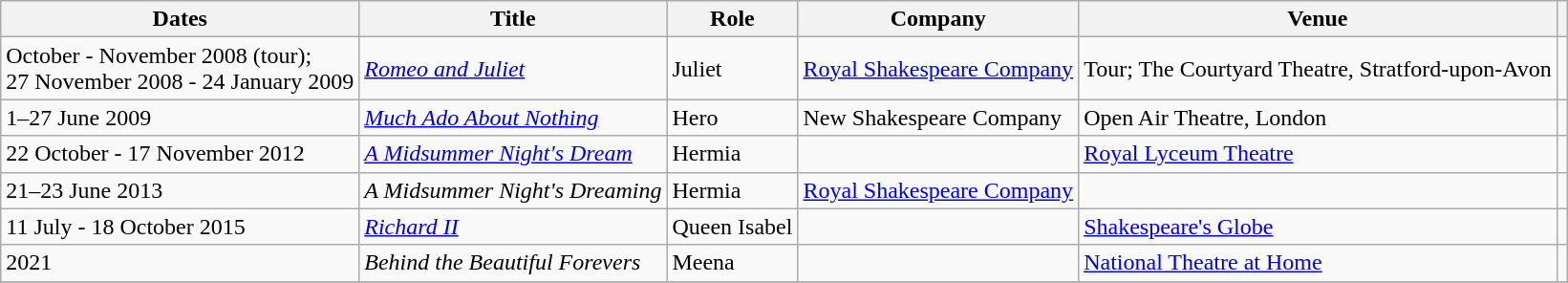<table class="wikitable sortable">
<tr>
<th>Dates</th>
<th>Title</th>
<th>Role</th>
<th>Company</th>
<th>Venue</th>
<th></th>
</tr>
<tr>
<td>October - November 2008 (tour);<br>27 November 2008 - 24 January 2009</td>
<td><em><a href='#'>Romeo and Juliet</a></em></td>
<td>Juliet</td>
<td><a href='#'>Royal Shakespeare Company</a></td>
<td>Tour; The Courtyard Theatre, Stratford-upon-Avon</td>
<td></td>
</tr>
<tr>
<td>1–27 June 2009</td>
<td><em><a href='#'>Much Ado About Nothing</a></em></td>
<td>Hero</td>
<td>New Shakespeare Company</td>
<td>Open Air Theatre, London</td>
<td></td>
</tr>
<tr>
<td>22 October - 17 November 2012</td>
<td><em><a href='#'>A Midsummer Night's Dream</a></em></td>
<td>Hermia</td>
<td></td>
<td><a href='#'>Royal Lyceum Theatre</a></td>
<td></td>
</tr>
<tr>
<td>21–23 June 2013</td>
<td><em>A Midsummer Night's Dreaming</em></td>
<td>Hermia</td>
<td><a href='#'>Royal Shakespeare Company</a></td>
<td></td>
<td></td>
</tr>
<tr>
<td>11 July - 18 October 2015</td>
<td><em><a href='#'>Richard II</a></em></td>
<td>Queen Isabel</td>
<td></td>
<td><a href='#'>Shakespeare's Globe</a></td>
<td></td>
</tr>
<tr>
<td>2021</td>
<td><em>Behind the Beautiful Forevers</em></td>
<td>Meena</td>
<td></td>
<td><a href='#'>National Theatre at Home</a></td>
<td></td>
</tr>
<tr>
</tr>
</table>
